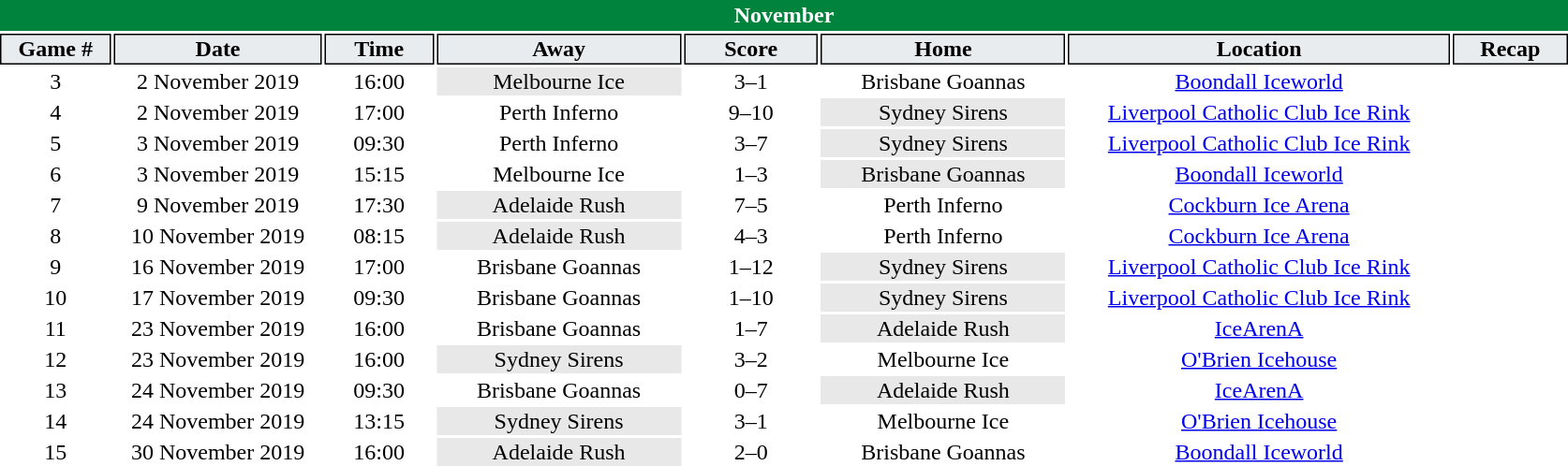<table class="toccolours" style="width:70em;text-align: center">
<tr>
<th colspan="8" style="background:#00843d;color:white;border:#00843d 1px solid">November</th>
</tr>
<tr>
<th style="background:#e9ecef;color:black;border:#000000 1px solid; width: 40px">Game #</th>
<th style="background:#e9ecef;color:black;border:#000000 1px solid; width: 80px">Date</th>
<th style="background:#e9ecef;color:black;border:#000000 1px solid; width: 40px">Time</th>
<th style="background:#e9ecef;color:black;border:#000000 1px solid; width: 95px">Away</th>
<th style="background:#e9ecef;color:black;border:#000000 1px solid; width: 50px">Score</th>
<th style="background:#e9ecef;color:black;border:#000000 1px solid; width: 95px">Home</th>
<th style="background:#e9ecef;color:black;border:#000000 1px solid; width: 150px">Location</th>
<th style="background:#e9ecef;color:black;border:#000000 1px solid; width: 40px">Recap</th>
</tr>
<tr>
<td>3</td>
<td>2 November 2019</td>
<td>16:00</td>
<td bgcolor="#e8e8e8">Melbourne Ice</td>
<td>3–1</td>
<td>Brisbane Goannas</td>
<td><a href='#'>Boondall Iceworld</a></td>
<td></td>
</tr>
<tr>
<td>4</td>
<td>2 November 2019</td>
<td>17:00</td>
<td>Perth Inferno</td>
<td>9–10</td>
<td bgcolor="#e8e8e8">Sydney Sirens</td>
<td><a href='#'>Liverpool Catholic Club Ice Rink</a></td>
<td></td>
</tr>
<tr>
<td>5</td>
<td>3 November 2019</td>
<td>09:30</td>
<td>Perth Inferno</td>
<td>3–7</td>
<td bgcolor="#e8e8e8">Sydney Sirens</td>
<td><a href='#'>Liverpool Catholic Club Ice Rink</a></td>
<td></td>
</tr>
<tr>
<td>6</td>
<td>3 November 2019</td>
<td>15:15</td>
<td>Melbourne Ice</td>
<td>1–3</td>
<td bgcolor="#e8e8e8">Brisbane Goannas</td>
<td><a href='#'>Boondall Iceworld</a></td>
<td></td>
</tr>
<tr>
<td>7</td>
<td>9 November 2019</td>
<td>17:30</td>
<td bgcolor="#e8e8e8">Adelaide Rush</td>
<td>7–5</td>
<td>Perth Inferno</td>
<td><a href='#'>Cockburn Ice Arena</a></td>
<td></td>
</tr>
<tr>
<td>8</td>
<td>10 November 2019</td>
<td>08:15</td>
<td bgcolor="#e8e8e8">Adelaide Rush</td>
<td>4–3</td>
<td>Perth Inferno</td>
<td><a href='#'>Cockburn Ice Arena</a></td>
<td></td>
</tr>
<tr>
<td>9</td>
<td>16 November 2019</td>
<td>17:00</td>
<td>Brisbane Goannas</td>
<td>1–12</td>
<td bgcolor="#e8e8e8">Sydney Sirens</td>
<td><a href='#'>Liverpool Catholic Club Ice Rink</a></td>
<td></td>
</tr>
<tr>
<td>10</td>
<td>17 November 2019</td>
<td>09:30</td>
<td>Brisbane Goannas</td>
<td>1–10</td>
<td bgcolor="#e8e8e8">Sydney Sirens</td>
<td><a href='#'>Liverpool Catholic Club Ice Rink</a></td>
<td></td>
</tr>
<tr>
<td>11</td>
<td>23 November 2019</td>
<td>16:00</td>
<td>Brisbane Goannas</td>
<td>1–7</td>
<td bgcolor="#e8e8e8">Adelaide Rush</td>
<td><a href='#'>IceArenA</a></td>
<td></td>
</tr>
<tr>
<td>12</td>
<td>23 November 2019</td>
<td>16:00</td>
<td bgcolor="#e8e8e8">Sydney Sirens</td>
<td>3–2</td>
<td>Melbourne Ice</td>
<td><a href='#'>O'Brien Icehouse</a></td>
<td></td>
</tr>
<tr>
<td>13</td>
<td>24 November 2019</td>
<td>09:30</td>
<td>Brisbane Goannas</td>
<td>0–7</td>
<td bgcolor="#e8e8e8">Adelaide Rush</td>
<td><a href='#'>IceArenA</a></td>
<td></td>
</tr>
<tr>
<td>14</td>
<td>24 November 2019</td>
<td>13:15</td>
<td bgcolor="#e8e8e8">Sydney Sirens</td>
<td>3–1</td>
<td>Melbourne Ice</td>
<td><a href='#'>O'Brien Icehouse</a></td>
<td></td>
</tr>
<tr>
<td>15</td>
<td>30 November 2019</td>
<td>16:00</td>
<td bgcolor="#e8e8e8">Adelaide Rush</td>
<td>2–0</td>
<td>Brisbane Goannas</td>
<td><a href='#'>Boondall Iceworld</a></td>
<td></td>
</tr>
<tr>
</tr>
</table>
